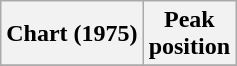<table class="wikitable plainrowheaders" style="text-align:center">
<tr>
<th scope="col">Chart (1975)</th>
<th scope="col">Peak<br> position</th>
</tr>
<tr>
</tr>
</table>
